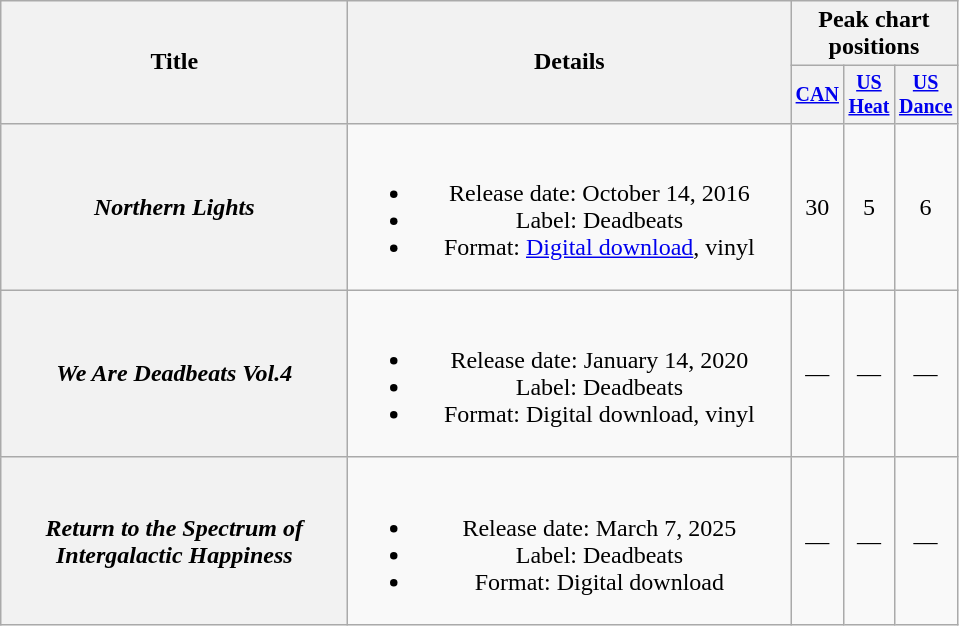<table class="wikitable plainrowheaders" style="text-align:center;">
<tr>
<th scope="col" rowspan="2" style="width:14em;">Title</th>
<th scope="col" rowspan="2" style="width:18em;">Details</th>
<th scope="col" colspan="3">Peak chart positions</th>
</tr>
<tr style="font-size:smaller;">
<th scope="col" style="width:25px;"><a href='#'>CAN</a><br></th>
<th scope="col" style="width:25px;"><a href='#'>US Heat</a><br></th>
<th scope="col" style="width:25px;"><a href='#'>US Dance</a><br></th>
</tr>
<tr>
<th scope="row"><em>Northern Lights</em></th>
<td><br><ul><li>Release date: October 14, 2016</li><li>Label: Deadbeats</li><li>Format: <a href='#'>Digital download</a>, vinyl</li></ul></td>
<td>30</td>
<td>5</td>
<td>6</td>
</tr>
<tr>
<th scope="row"><em>We Are Deadbeats Vol.4</em></th>
<td><br><ul><li>Release date: January 14, 2020</li><li>Label: Deadbeats</li><li>Format: Digital download, vinyl</li></ul></td>
<td>—</td>
<td>—</td>
<td>—</td>
</tr>
<tr>
<th scope="row"><em>Return to the Spectrum of Intergalactic Happiness</em></th>
<td><br><ul><li>Release date: March 7, 2025</li><li>Label: Deadbeats</li><li>Format: Digital download</li></ul></td>
<td>—</td>
<td>—</td>
<td>—</td>
</tr>
</table>
